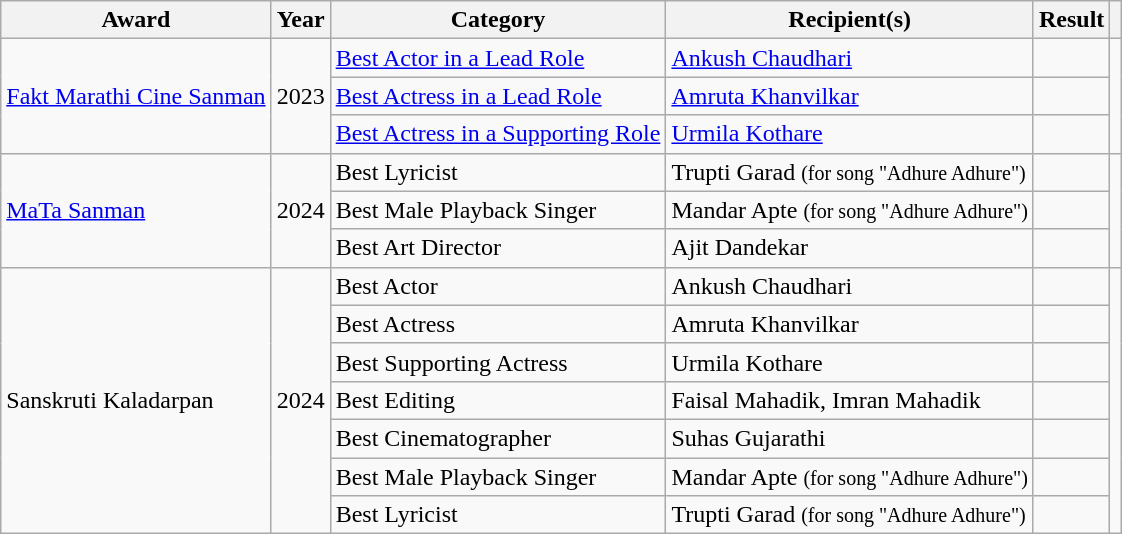<table class="wikitable">
<tr>
<th>Award</th>
<th>Year</th>
<th>Category</th>
<th>Recipient(s)</th>
<th>Result</th>
<th scope="col" class="unsortable"></th>
</tr>
<tr>
<td rowspan="3"><a href='#'>Fakt Marathi Cine Sanman</a></td>
<td rowspan="3">2023</td>
<td><a href='#'>Best Actor in a Lead Role</a></td>
<td><a href='#'>Ankush Chaudhari</a></td>
<td></td>
<td rowspan="3"></td>
</tr>
<tr>
<td><a href='#'>Best Actress in a Lead Role</a></td>
<td><a href='#'>Amruta Khanvilkar</a></td>
<td></td>
</tr>
<tr>
<td><a href='#'>Best Actress in a Supporting Role</a></td>
<td><a href='#'>Urmila Kothare</a></td>
<td></td>
</tr>
<tr>
<td rowspan="3"><a href='#'>MaTa Sanman</a></td>
<td rowspan="3">2024</td>
<td>Best Lyricist</td>
<td>Trupti Garad <small>(for song "Adhure Adhure")</small></td>
<td></td>
<td rowspan="3"></td>
</tr>
<tr>
<td>Best Male Playback Singer</td>
<td>Mandar Apte <small>(for song "Adhure Adhure")</small></td>
<td></td>
</tr>
<tr>
<td>Best Art Director</td>
<td>Ajit Dandekar</td>
<td></td>
</tr>
<tr>
<td rowspan="7">Sanskruti Kaladarpan</td>
<td rowspan="7">2024</td>
<td>Best Actor</td>
<td>Ankush Chaudhari</td>
<td></td>
<td rowspan="7"></td>
</tr>
<tr>
<td>Best Actress</td>
<td>Amruta Khanvilkar</td>
<td></td>
</tr>
<tr>
<td>Best Supporting Actress</td>
<td>Urmila Kothare</td>
<td></td>
</tr>
<tr>
<td>Best Editing</td>
<td>Faisal Mahadik, Imran Mahadik</td>
<td></td>
</tr>
<tr>
<td>Best Cinematographer</td>
<td>Suhas Gujarathi</td>
<td></td>
</tr>
<tr>
<td>Best Male Playback Singer</td>
<td>Mandar Apte <small>(for song "Adhure Adhure")</small></td>
<td></td>
</tr>
<tr>
<td>Best Lyricist</td>
<td>Trupti Garad <small>(for song "Adhure Adhure")</small></td>
<td></td>
</tr>
</table>
